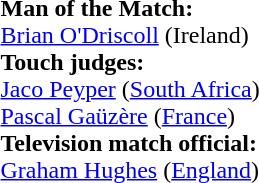<table style="width:100%">
<tr>
<td><br><strong>Man of the Match:</strong>
<br><a href='#'>Brian O'Driscoll</a> (Ireland)<br><strong>Touch judges:</strong>
<br><a href='#'>Jaco Peyper</a> (<a href='#'>South Africa</a>)
<br><a href='#'>Pascal Gaüzère</a> (<a href='#'>France</a>)
<br><strong>Television match official:</strong>
<br><a href='#'>Graham Hughes</a> (<a href='#'>England</a>)</td>
</tr>
</table>
